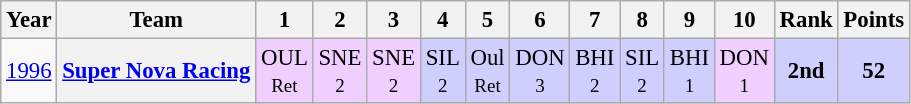<table class="wikitable" style="text-align:center; font-size:95%">
<tr>
<th>Year</th>
<th>Team</th>
<th>1</th>
<th>2</th>
<th>3</th>
<th>4</th>
<th>5</th>
<th>6</th>
<th>7</th>
<th>8</th>
<th>9</th>
<th>10</th>
<th>Rank</th>
<th>Points</th>
</tr>
<tr>
<td rowspan="2"><a href='#'>1996</a></td>
<th><a href='#'>Super Nova Racing</a></th>
<td style="background:#EFCFFF;">OUL<br><small>Ret</small></td>
<td style="background:#EFCFFF;">SNE<br><small>2</small></td>
<td style="background:#EFCFFF;">SNE<br><small>2</small></td>
<td style="background:#CFCFFF;">SIL<br><small>2</small></td>
<td style="background:#CFCFFF;">Oul<br><small>Ret</small></td>
<td style="background:#CFCFFF;">DON<br><small>3</small></td>
<td style="background:#CFCFFF;">BHI<br><small>2</small></td>
<td style="background:#CFCFFF;">SIL<br><small>2</small></td>
<td style="background:#CFCFFF;">BHI<br><small>1</small></td>
<td style="background:#EFCFFF;">DON<br><small>1</small></td>
<td rowspan="2" style="background:#CFCFFF;"><strong>2nd</strong></td>
<td rowspan="2" style="background:#CFCFFF;"><strong>52</strong></td>
</tr>
</table>
